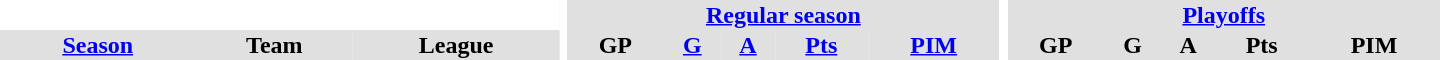<table border="0" cellpadding="1" cellspacing="0" style="text-align:center; width:60em">
<tr bgcolor="#e0e0e0">
<th colspan="3" bgcolor="#ffffff"></th>
<th rowspan="99" bgcolor="#ffffff"></th>
<th colspan="5"><a href='#'>Regular season</a></th>
<th rowspan="99" bgcolor="#ffffff"></th>
<th colspan="5"><a href='#'>Playoffs</a></th>
</tr>
<tr bgcolor="#e0e0e0">
<th><a href='#'>Season</a></th>
<th>Team</th>
<th>League</th>
<th>GP</th>
<th><a href='#'>G</a></th>
<th><a href='#'>A</a></th>
<th><a href='#'>Pts</a></th>
<th><a href='#'>PIM</a></th>
<th>GP</th>
<th>G</th>
<th>A</th>
<th>Pts</th>
<th>PIM</th>
</tr>
</table>
